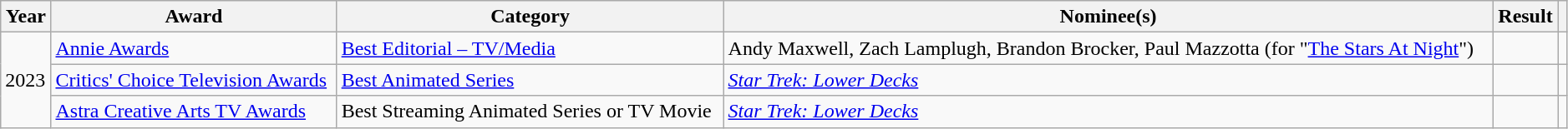<table class="wikitable sortable" style="width:99%">
<tr>
<th scope="col">Year</th>
<th scope="col">Award</th>
<th scope="col">Category</th>
<th scope="col">Nominee(s)</th>
<th scope="col">Result</th>
<th scope="col" class="unsortable"></th>
</tr>
<tr>
<td rowspan="3">2023</td>
<td><a href='#'>Annie Awards</a></td>
<td><a href='#'>Best Editorial – TV/Media</a></td>
<td>Andy Maxwell, Zach Lamplugh, Brandon Brocker, Paul Mazzotta (for "<a href='#'>The Stars At Night</a>")</td>
<td></td>
<td style="text-align:center"></td>
</tr>
<tr>
<td><a href='#'>Critics' Choice Television Awards</a></td>
<td><a href='#'>Best Animated Series</a></td>
<td><em><a href='#'>Star Trek: Lower Decks</a></em></td>
<td></td>
<td style="text-align:center"></td>
</tr>
<tr>
<td><a href='#'>Astra Creative Arts TV Awards</a></td>
<td>Best Streaming Animated Series or TV Movie</td>
<td><em><a href='#'>Star Trek: Lower Decks</a></em></td>
<td></td>
<td style="text-align:center;"></td>
</tr>
</table>
